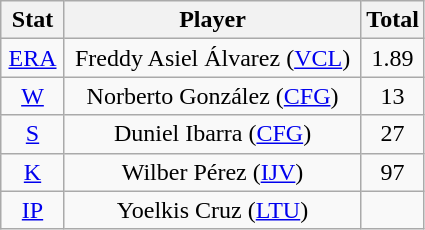<table class="wikitable" style="text-align:center;">
<tr>
<th width="15%">Stat</th>
<th>Player</th>
<th width="15%">Total</th>
</tr>
<tr>
<td><a href='#'>ERA</a></td>
<td>Freddy Asiel Álvarez (<a href='#'>VCL</a>)</td>
<td>1.89</td>
</tr>
<tr>
<td><a href='#'>W</a></td>
<td>Norberto González (<a href='#'>CFG</a>)</td>
<td>13</td>
</tr>
<tr>
<td><a href='#'>S</a></td>
<td>Duniel Ibarra (<a href='#'>CFG</a>)</td>
<td>27</td>
</tr>
<tr>
<td><a href='#'>K</a></td>
<td>Wilber Pérez (<a href='#'>IJV</a>)</td>
<td>97</td>
</tr>
<tr>
<td><a href='#'>IP</a></td>
<td>Yoelkis Cruz (<a href='#'>LTU</a>)</td>
<td></td>
</tr>
</table>
